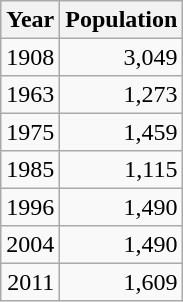<table class="wikitable" style="line-height:1.1em;">
<tr>
<th>Year</th>
<th>Population</th>
</tr>
<tr align="right">
<td>1908</td>
<td>3,049</td>
</tr>
<tr align="right">
<td>1963</td>
<td>1,273</td>
</tr>
<tr align="right">
<td>1975</td>
<td>1,459</td>
</tr>
<tr align="right">
<td>1985</td>
<td>1,115</td>
</tr>
<tr align="right">
<td>1996</td>
<td>1,490</td>
</tr>
<tr align="right">
<td>2004</td>
<td>1,490</td>
</tr>
<tr align="right">
<td>2011</td>
<td>1,609</td>
</tr>
</table>
